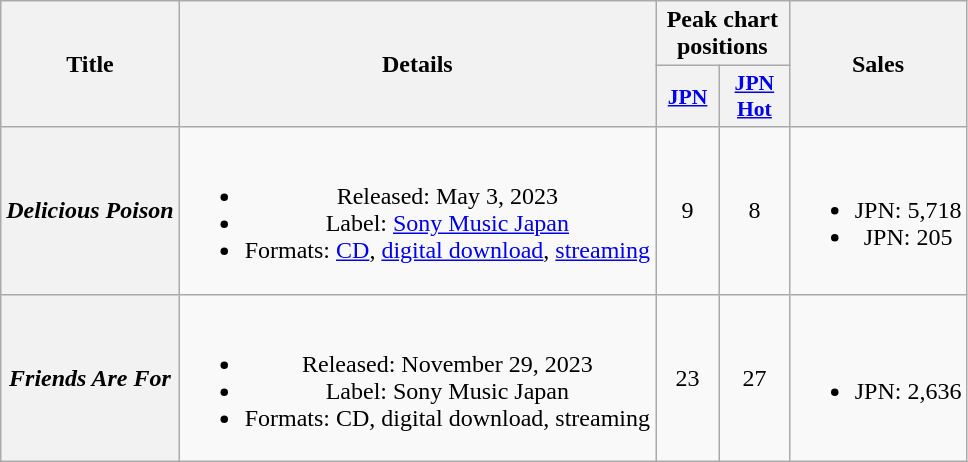<table class="wikitable plainrowheaders" style="text-align:center">
<tr>
<th rowspan="2" scope="col">Title</th>
<th rowspan="2" scope="col">Details</th>
<th scope="col" colspan="2">Peak chart positions</th>
<th rowspan="2" scope="col">Sales</th>
</tr>
<tr>
<th scope="col" style="font-size:90%; width:2.5em"><a href='#'>JPN</a><br></th>
<th scope="col" style="width:2.75em;font-size:90%;"><a href='#'>JPN<br>Hot</a><br></th>
</tr>
<tr>
<th scope="row"><em>Delicious Poison</em></th>
<td><br><ul><li>Released: May 3, 2023</li><li>Label: <a href='#'>Sony Music Japan</a></li><li>Formats: <a href='#'>CD</a>, <a href='#'>digital download</a>, <a href='#'>streaming</a></li></ul></td>
<td>9</td>
<td>8</td>
<td><br><ul><li>JPN: 5,718  </li><li>JPN: 205 </li></ul></td>
</tr>
<tr>
<th scope="row"><em>Friends Are For</em></th>
<td><br><ul><li>Released: November 29, 2023</li><li>Label: Sony Music Japan</li><li>Formats: CD, digital download, streaming</li></ul></td>
<td>23</td>
<td>27</td>
<td><br><ul><li>JPN: 2,636</li></ul></td>
</tr>
</table>
